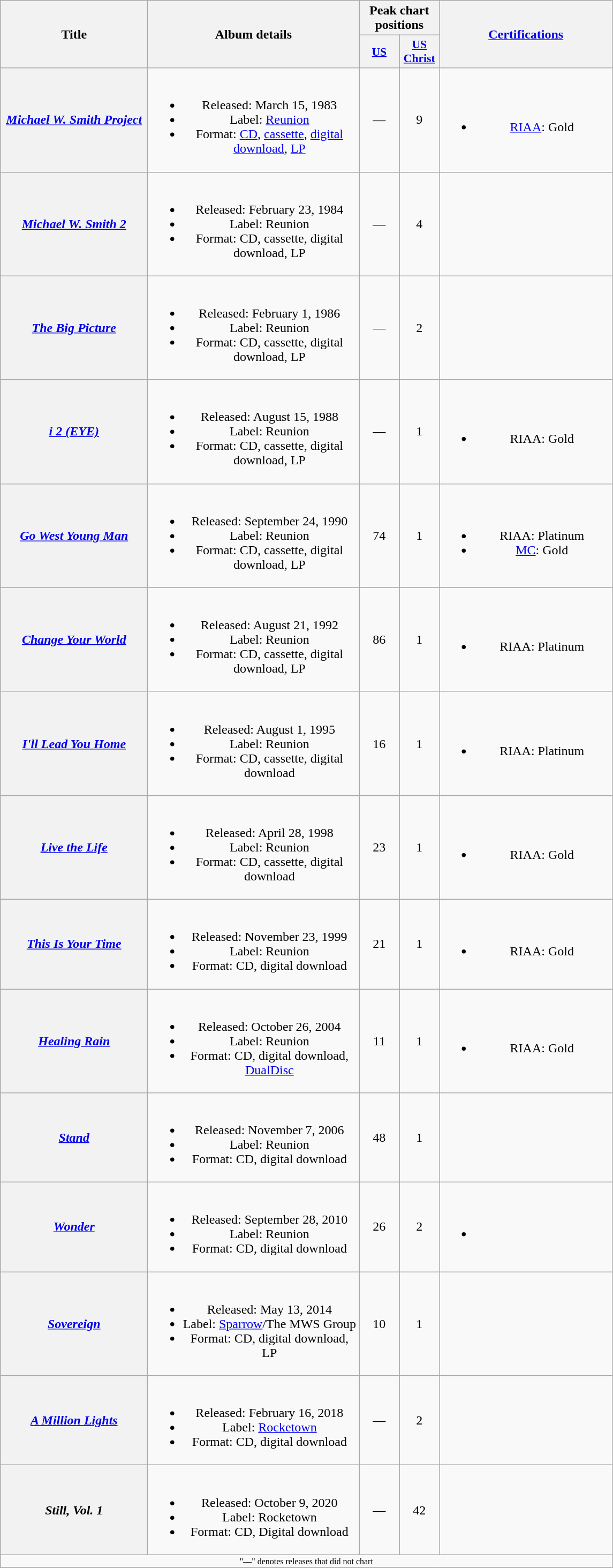<table class="wikitable plainrowheaders" style="text-align:center;">
<tr>
<th scope="col" rowspan="2" style="width:11em;">Title</th>
<th scope="col" rowspan="2" style="width:16em;">Album details</th>
<th scope="col" colspan="2">Peak chart positions</th>
<th scope="col" rowspan="2" style="width:13em;"><a href='#'>Certifications</a></th>
</tr>
<tr>
<th style="width:3em; font-size:90%"><a href='#'>US</a><br></th>
<th style="width:3em; font-size:90%"><a href='#'>US<br>Christ</a><br></th>
</tr>
<tr>
<th scope="row"><em><a href='#'>Michael W. Smith Project</a></em></th>
<td><br><ul><li>Released: March 15, 1983</li><li>Label: <a href='#'>Reunion</a></li><li>Format: <a href='#'>CD</a>, <a href='#'>cassette</a>, <a href='#'>digital download</a>, <a href='#'>LP</a></li></ul></td>
<td>—</td>
<td>9</td>
<td><br><ul><li><a href='#'>RIAA</a>: Gold</li></ul></td>
</tr>
<tr>
<th scope="row"><em><a href='#'>Michael W. Smith 2</a></em></th>
<td><br><ul><li>Released: February 23, 1984</li><li>Label: Reunion</li><li>Format: CD, cassette, digital download, LP</li></ul></td>
<td>—</td>
<td>4</td>
<td></td>
</tr>
<tr>
<th scope="row"><em><a href='#'>The Big Picture</a></em></th>
<td><br><ul><li>Released: February 1, 1986</li><li>Label: Reunion</li><li>Format: CD, cassette, digital download, LP</li></ul></td>
<td>—</td>
<td>2</td>
<td></td>
</tr>
<tr>
<th scope="row"><em><a href='#'>i 2 (EYE)</a></em></th>
<td><br><ul><li>Released: August 15, 1988</li><li>Label: Reunion</li><li>Format: CD, cassette, digital download, LP</li></ul></td>
<td>—</td>
<td>1</td>
<td><br><ul><li>RIAA: Gold</li></ul></td>
</tr>
<tr>
<th scope="row"><em><a href='#'>Go West Young Man</a></em></th>
<td><br><ul><li>Released: September 24, 1990</li><li>Label: Reunion</li><li>Format: CD, cassette, digital download, LP</li></ul></td>
<td>74</td>
<td>1</td>
<td><br><ul><li>RIAA: Platinum</li><li><a href='#'>MC</a>: Gold</li></ul></td>
</tr>
<tr>
<th scope="row"><em><a href='#'>Change Your World</a></em></th>
<td><br><ul><li>Released: August 21, 1992</li><li>Label: Reunion</li><li>Format: CD, cassette, digital download, LP</li></ul></td>
<td>86</td>
<td>1</td>
<td><br><ul><li>RIAA: Platinum</li></ul></td>
</tr>
<tr>
<th scope="row"><em><a href='#'>I'll Lead You Home</a></em></th>
<td><br><ul><li>Released: August 1, 1995</li><li>Label: Reunion</li><li>Format: CD, cassette, digital download</li></ul></td>
<td>16</td>
<td>1</td>
<td><br><ul><li>RIAA: Platinum</li></ul></td>
</tr>
<tr>
<th scope="row"><em><a href='#'>Live the Life</a></em></th>
<td><br><ul><li>Released: April 28, 1998</li><li>Label: Reunion</li><li>Format: CD, cassette, digital download</li></ul></td>
<td>23</td>
<td>1</td>
<td><br><ul><li>RIAA: Gold</li></ul></td>
</tr>
<tr>
<th scope="row"><em><a href='#'>This Is Your Time</a></em></th>
<td><br><ul><li>Released: November 23, 1999</li><li>Label: Reunion</li><li>Format: CD, digital download</li></ul></td>
<td>21</td>
<td>1</td>
<td><br><ul><li>RIAA: Gold</li></ul></td>
</tr>
<tr>
<th scope="row"><em><a href='#'>Healing Rain</a></em></th>
<td><br><ul><li>Released: October 26, 2004</li><li>Label: Reunion</li><li>Format: CD, digital download, <a href='#'>DualDisc</a></li></ul></td>
<td>11</td>
<td>1</td>
<td><br><ul><li>RIAA: Gold</li></ul></td>
</tr>
<tr>
<th scope="row"><em><a href='#'>Stand</a></em></th>
<td><br><ul><li>Released: November 7, 2006</li><li>Label: Reunion</li><li>Format: CD, digital download</li></ul></td>
<td>48</td>
<td>1</td>
<td></td>
</tr>
<tr>
<th scope="row"><em><a href='#'>Wonder</a></em></th>
<td><br><ul><li>Released: September 28, 2010</li><li>Label: Reunion</li><li>Format: CD, digital download</li></ul></td>
<td>26</td>
<td>2</td>
<td><br><ul><li></li></ul></td>
</tr>
<tr>
<th scope="row"><em><a href='#'>Sovereign</a></em></th>
<td><br><ul><li>Released: May 13, 2014</li><li>Label: <a href='#'>Sparrow</a>/The MWS Group</li><li>Format: CD, digital download, LP</li></ul></td>
<td>10</td>
<td>1</td>
<td></td>
</tr>
<tr>
<th scope="row"><em><a href='#'>A Million Lights</a></em></th>
<td><br><ul><li>Released: February 16, 2018</li><li>Label: <a href='#'>Rocketown</a></li><li>Format: CD, digital download</li></ul></td>
<td>—</td>
<td>2</td>
<td></td>
</tr>
<tr>
<th scope="row"><em>Still, Vol. 1</em></th>
<td><br><ul><li>Released: October 9, 2020</li><li>Label: Rocketown</li><li>Format: CD, Digital download</li></ul></td>
<td>—</td>
<td>42</td>
<td></td>
</tr>
<tr>
<td colspan="10" style="font-size:8pt">"—" denotes releases that did not chart</td>
</tr>
</table>
